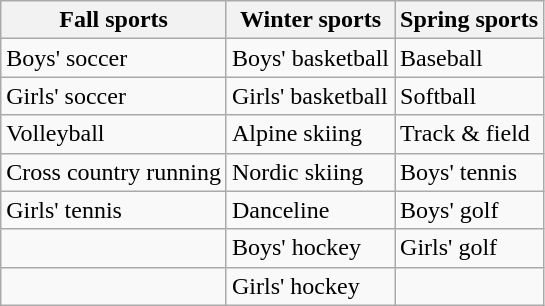<table class="wikitable">
<tr>
<th>Fall sports</th>
<th>Winter sports</th>
<th>Spring sports</th>
</tr>
<tr>
<td>Boys' soccer</td>
<td>Boys' basketball</td>
<td>Baseball</td>
</tr>
<tr>
<td>Girls' soccer</td>
<td>Girls' basketball</td>
<td>Softball</td>
</tr>
<tr>
<td>Volleyball</td>
<td>Alpine skiing</td>
<td>Track & field</td>
</tr>
<tr>
<td>Cross country running</td>
<td>Nordic skiing</td>
<td>Boys' tennis</td>
</tr>
<tr>
<td>Girls' tennis</td>
<td>Danceline</td>
<td>Boys' golf</td>
</tr>
<tr>
<td></td>
<td>Boys' hockey</td>
<td>Girls' golf</td>
</tr>
<tr>
<td></td>
<td>Girls' hockey</td>
<td></td>
</tr>
</table>
